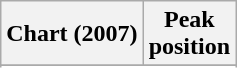<table class="wikitable sortable plainrowheaders">
<tr>
<th scope="col">Chart (2007)</th>
<th scope="col">Peak<br>position</th>
</tr>
<tr>
</tr>
<tr>
</tr>
<tr>
</tr>
</table>
